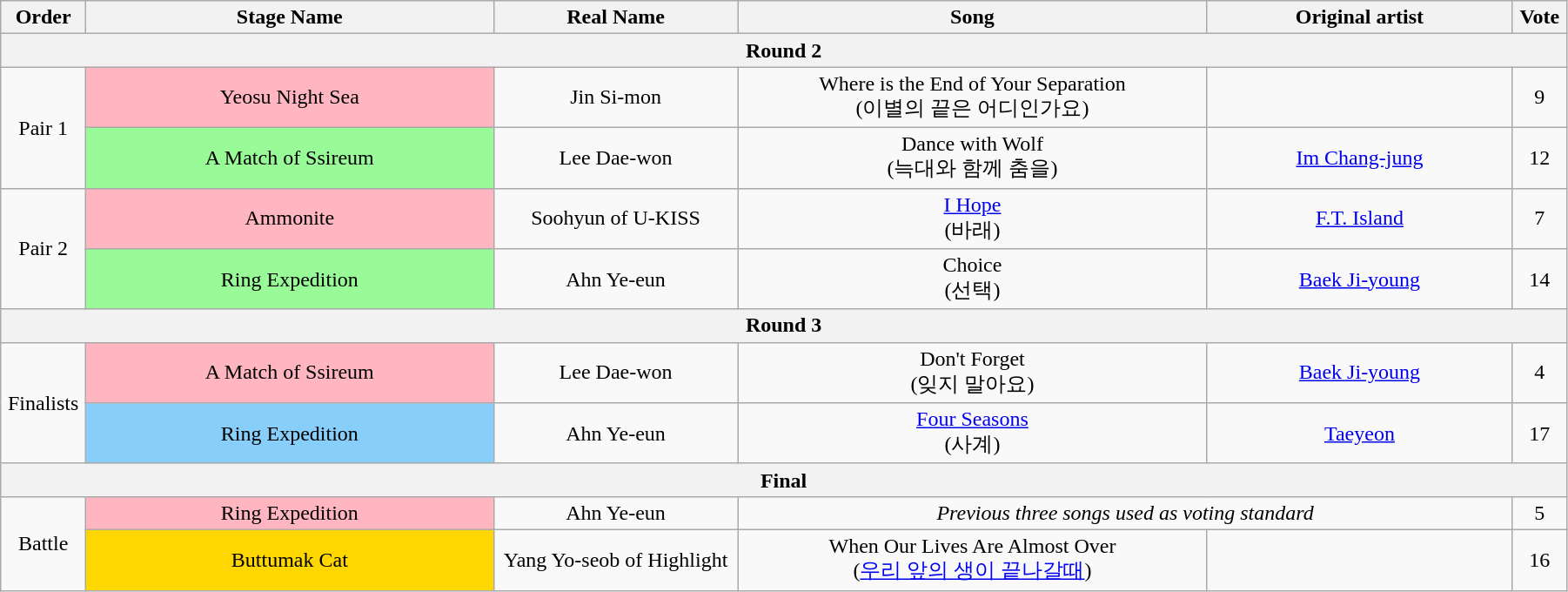<table class="wikitable" style="text-align:center; width:95%;">
<tr>
<th style="width:1%;">Order</th>
<th style="width:20%;">Stage Name</th>
<th style="width:12%;">Real Name</th>
<th style="width:23%;">Song</th>
<th style="width:15%;">Original artist</th>
<th style="width:1%;">Vote</th>
</tr>
<tr>
<th colspan=6>Round 2</th>
</tr>
<tr>
<td rowspan=2>Pair 1</td>
<td bgcolor="lightpink">Yeosu Night Sea</td>
<td>Jin Si-mon</td>
<td>Where is the End of Your Separation<br>(이별의 끝은 어디인가요)</td>
<td></td>
<td>9</td>
</tr>
<tr>
<td bgcolor="palegreen">A Match of Ssireum</td>
<td>Lee Dae-won</td>
<td>Dance with Wolf<br>(늑대와 함께 춤을)</td>
<td><a href='#'>Im Chang-jung</a></td>
<td>12</td>
</tr>
<tr>
<td rowspan=2>Pair 2</td>
<td bgcolor="lightpink">Ammonite</td>
<td>Soohyun of U-KISS</td>
<td><a href='#'>I Hope</a><br>(바래)</td>
<td><a href='#'>F.T. Island</a></td>
<td>7</td>
</tr>
<tr>
<td bgcolor="palegreen">Ring Expedition</td>
<td>Ahn Ye-eun</td>
<td>Choice<br>(선택)</td>
<td><a href='#'>Baek Ji-young</a></td>
<td>14</td>
</tr>
<tr>
<th colspan=6>Round 3</th>
</tr>
<tr>
<td rowspan=2>Finalists</td>
<td bgcolor="lightpink">A Match of Ssireum</td>
<td>Lee Dae-won</td>
<td>Don't Forget<br>(잊지 말아요)</td>
<td><a href='#'>Baek Ji-young</a></td>
<td>4</td>
</tr>
<tr>
<td bgcolor="lightskyblue">Ring Expedition</td>
<td>Ahn Ye-eun</td>
<td><a href='#'>Four Seasons</a><br>(사계)</td>
<td><a href='#'>Taeyeon</a></td>
<td>17</td>
</tr>
<tr>
<th colspan=6>Final</th>
</tr>
<tr>
<td rowspan=2>Battle</td>
<td bgcolor="lightpink">Ring Expedition</td>
<td>Ahn Ye-eun</td>
<td colspan=2><em>Previous three songs used as voting standard</em></td>
<td>5</td>
</tr>
<tr>
<td bgcolor="gold">Buttumak Cat</td>
<td>Yang Yo-seob of Highlight</td>
<td>When Our Lives Are Almost Over<br>(<a href='#'>우리 앞의 생이 끝나갈때</a>)</td>
<td></td>
<td>16</td>
</tr>
</table>
